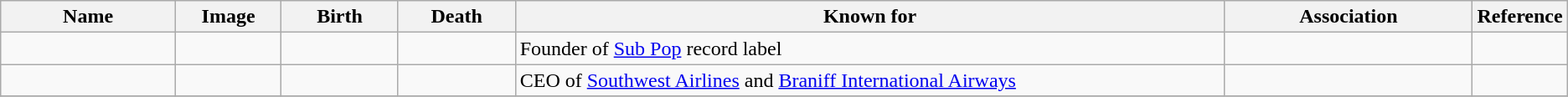<table class="wikitable sortable">
<tr>
<th scope="col" width="140">Name</th>
<th scope="col" width="80" class="unsortable">Image</th>
<th scope="col" width="90">Birth</th>
<th scope="col" width="90">Death</th>
<th scope="col" width="600" class="unsortable">Known for</th>
<th scope="col" width="200" class="unsortable">Association</th>
<th scope="col" width="30" class="unsortable">Reference</th>
</tr>
<tr>
<td></td>
<td></td>
<td align=right></td>
<td></td>
<td>Founder of <a href='#'>Sub Pop</a> record label</td>
<td></td>
<td align="center"></td>
</tr>
<tr>
<td></td>
<td></td>
<td align=right></td>
<td></td>
<td>CEO of <a href='#'>Southwest Airlines</a> and <a href='#'>Braniff International Airways</a></td>
<td></td>
<td align="center"></td>
</tr>
<tr>
</tr>
</table>
